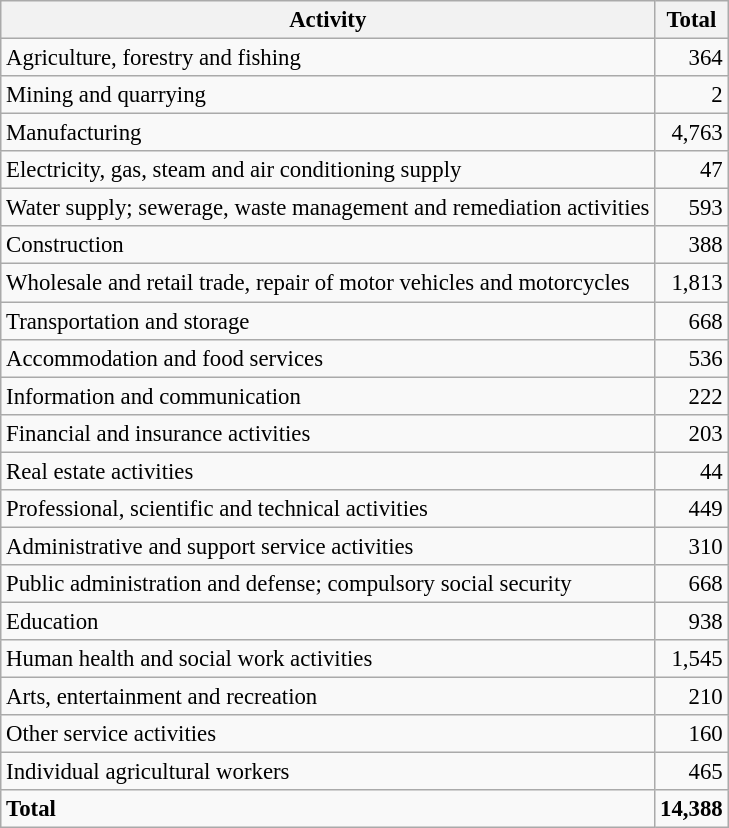<table class="wikitable sortable" style="font-size:95%;">
<tr>
<th>Activity</th>
<th>Total</th>
</tr>
<tr>
<td>Agriculture, forestry and fishing</td>
<td align="right">364</td>
</tr>
<tr>
<td>Mining and quarrying</td>
<td align="right">2</td>
</tr>
<tr>
<td>Manufacturing</td>
<td align="right">4,763</td>
</tr>
<tr>
<td>Electricity, gas, steam and air conditioning supply</td>
<td align="right">47</td>
</tr>
<tr>
<td>Water supply; sewerage, waste management and remediation activities</td>
<td align="right">593</td>
</tr>
<tr>
<td>Construction</td>
<td align="right">388</td>
</tr>
<tr>
<td>Wholesale and retail trade, repair of motor vehicles and motorcycles</td>
<td align="right">1,813</td>
</tr>
<tr>
<td>Transportation and storage</td>
<td align="right">668</td>
</tr>
<tr>
<td>Accommodation and food services</td>
<td align="right">536</td>
</tr>
<tr>
<td>Information and communication</td>
<td align="right">222</td>
</tr>
<tr>
<td>Financial and insurance activities</td>
<td align="right">203</td>
</tr>
<tr>
<td>Real estate activities</td>
<td align="right">44</td>
</tr>
<tr>
<td>Professional, scientific and technical activities</td>
<td align="right">449</td>
</tr>
<tr>
<td>Administrative and support service activities</td>
<td align="right">310</td>
</tr>
<tr>
<td>Public administration and defense; compulsory social security</td>
<td align="right">668</td>
</tr>
<tr>
<td>Education</td>
<td align="right">938</td>
</tr>
<tr>
<td>Human health and social work activities</td>
<td align="right">1,545</td>
</tr>
<tr>
<td>Arts, entertainment and recreation</td>
<td align="right">210</td>
</tr>
<tr>
<td>Other service activities</td>
<td align="right">160</td>
</tr>
<tr>
<td>Individual agricultural workers</td>
<td align="right">465</td>
</tr>
<tr class="sortbottom">
<td><strong>Total</strong></td>
<td align="right"><strong>14,388</strong></td>
</tr>
</table>
